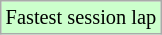<table class="wikitable sortable" style="font-size: 85%;">
<tr style="background:#ccffcc;">
<td>Fastest session lap</td>
</tr>
</table>
